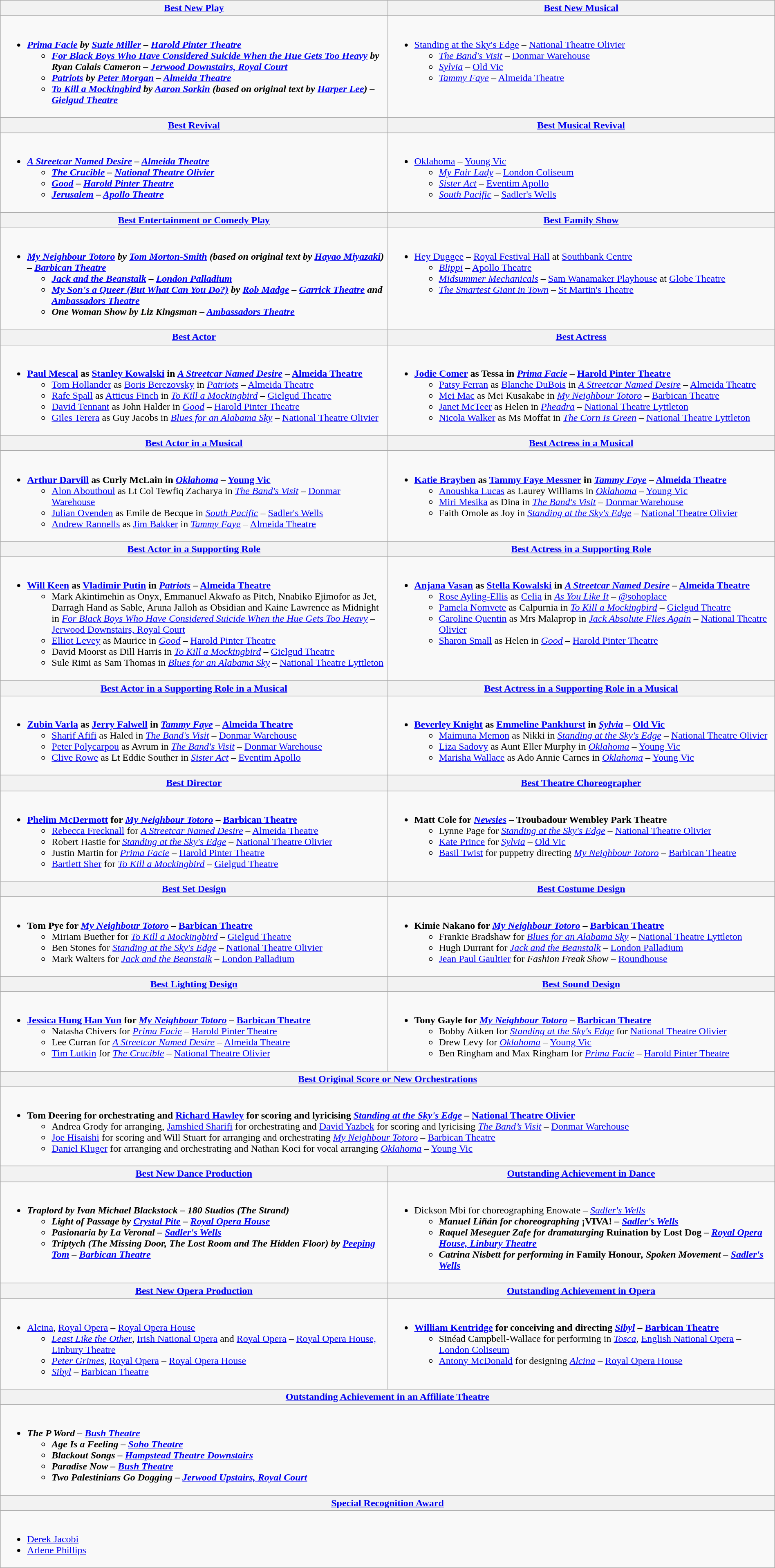<table class="wikitable" width="100%">
<tr>
<th width="50%"><a href='#'>Best New Play</a></th>
<th width="50%"><a href='#'>Best New Musical</a></th>
</tr>
<tr>
<td valign="top"><br><ul><li><strong><em><a href='#'>Prima Facie</a><em> by <a href='#'>Suzie Miller</a> – <a href='#'>Harold Pinter Theatre</a><strong><ul><li></em><a href='#'>For Black Boys Who Have Considered Suicide When the Hue Gets Too Heavy</a><em> by Ryan Calais Cameron – <a href='#'>Jerwood Downstairs, Royal Court</a></li><li></em><a href='#'>Patriots</a><em> by <a href='#'>Peter Morgan</a> – <a href='#'>Almeida Theatre</a></li><li></em><a href='#'>To Kill a Mockingbird</a><em> by <a href='#'>Aaron Sorkin</a> (based on original text by <a href='#'>Harper Lee</a>) – <a href='#'>Gielgud Theatre</a></li></ul></li></ul></td>
<td valign="top"><br><ul><li></em></strong><a href='#'>Standing at the Sky's Edge</a></em> – <a href='#'>National Theatre Olivier</a></strong><ul><li><em><a href='#'>The Band's Visit</a></em> – <a href='#'>Donmar Warehouse</a></li><li><em><a href='#'>Sylvia</a></em> – <a href='#'>Old Vic</a></li><li><em><a href='#'>Tammy Faye</a></em> – <a href='#'>Almeida Theatre</a></li></ul></li></ul></td>
</tr>
<tr>
<th width="50%"><a href='#'>Best Revival</a></th>
<th width="50%"><a href='#'>Best Musical Revival</a></th>
</tr>
<tr>
<td valign="top"><br><ul><li><strong><em><a href='#'>A Streetcar Named Desire</a><em> – <a href='#'>Almeida Theatre</a><strong><ul><li></em><a href='#'>The Crucible</a><em> – <a href='#'>National Theatre Olivier</a></li><li></em><a href='#'>Good</a><em> – <a href='#'>Harold Pinter Theatre</a></li><li></em><a href='#'>Jerusalem</a><em> – <a href='#'>Apollo Theatre</a></li></ul></li></ul></td>
<td valign="top"><br><ul><li></em></strong><a href='#'>Oklahoma</a></em> – <a href='#'>Young Vic</a></strong><ul><li><em><a href='#'>My Fair Lady</a></em> – <a href='#'>London Coliseum</a></li><li><em><a href='#'>Sister Act</a></em> – <a href='#'>Eventim Apollo</a></li><li><em><a href='#'>South Pacific</a></em> – <a href='#'>Sadler's Wells</a></li></ul></li></ul></td>
</tr>
<tr>
<th width="50%"><a href='#'>Best Entertainment or Comedy Play</a></th>
<th width="50%"><a href='#'>Best Family Show</a></th>
</tr>
<tr>
<td valign="top"><br><ul><li><strong><em><a href='#'>My Neighbour Totoro</a><em> by <a href='#'>Tom Morton-Smith</a> (based on original text by <a href='#'>Hayao Miyazaki</a>) – <a href='#'>Barbican Theatre</a><strong><ul><li></em><a href='#'>Jack and the Beanstalk</a><em>  – <a href='#'>London Palladium</a></li><li></em><a href='#'>My Son's a Queer (But What Can You Do?)</a><em> by <a href='#'>Rob Madge</a> – <a href='#'>Garrick Theatre</a> and <a href='#'>Ambassadors Theatre</a></li><li></em>One Woman Show<em> by Liz Kingsman – <a href='#'>Ambassadors Theatre</a></li></ul></li></ul></td>
<td valign="top"><br><ul><li></em></strong><a href='#'>Hey Duggee</a></em> – <a href='#'>Royal Festival Hall</a> at <a href='#'>Southbank Centre</a></strong><ul><li><em><a href='#'>Blippi</a></em> – <a href='#'>Apollo Theatre</a></li><li><em><a href='#'>Midsummer Mechanicals</a></em> – <a href='#'>Sam Wanamaker Playhouse</a> at <a href='#'>Globe Theatre</a></li><li><em><a href='#'>The Smartest Giant in Town</a></em> – <a href='#'>St Martin's Theatre</a></li></ul></li></ul></td>
</tr>
<tr>
<th width="50%"><a href='#'>Best Actor</a></th>
<th width="50%"><a href='#'>Best Actress</a></th>
</tr>
<tr>
<td valign="top"><br><ul><li><strong><a href='#'>Paul Mescal</a> as <a href='#'>Stanley Kowalski</a> in <em><a href='#'>A Streetcar Named Desire</a></em> – <a href='#'>Almeida Theatre</a></strong><ul><li><a href='#'>Tom Hollander</a> as <a href='#'>Boris Berezovsky</a> in <em><a href='#'>Patriots</a></em> – <a href='#'>Almeida Theatre</a></li><li><a href='#'>Rafe Spall</a> as <a href='#'>Atticus Finch</a> in <em><a href='#'>To Kill a Mockingbird</a></em> – <a href='#'>Gielgud Theatre</a></li><li><a href='#'>David Tennant</a> as John Halder in <em><a href='#'>Good</a></em> – <a href='#'>Harold Pinter Theatre</a></li><li><a href='#'>Giles Terera</a> as Guy Jacobs in <em><a href='#'>Blues for an Alabama Sky</a></em> – <a href='#'>National Theatre Olivier</a></li></ul></li></ul></td>
<td valign="top"><br><ul><li><strong><a href='#'>Jodie Comer</a> as Tessa in <em><a href='#'>Prima Facie</a></em> – <a href='#'>Harold Pinter Theatre</a></strong><ul><li><a href='#'>Patsy Ferran</a> as <a href='#'>Blanche DuBois</a> in <em><a href='#'>A Streetcar Named Desire</a></em> – <a href='#'>Almeida Theatre</a></li><li><a href='#'>Mei Mac</a> as Mei Kusakabe in <em><a href='#'>My Neighbour Totoro</a></em> – <a href='#'>Barbican Theatre</a></li><li><a href='#'>Janet McTeer</a> as Helen in <em><a href='#'>Pheadra</a></em> – <a href='#'>National Theatre Lyttleton</a></li><li><a href='#'>Nicola Walker</a> as Ms Moffat in <em><a href='#'>The Corn Is Green</a></em> – <a href='#'>National Theatre Lyttleton</a></li></ul></li></ul></td>
</tr>
<tr>
<th width="50%"><a href='#'>Best Actor in a Musical</a></th>
<th width="50%"><a href='#'>Best Actress in a Musical</a></th>
</tr>
<tr>
<td valign="top"><br><ul><li><strong><a href='#'>Arthur Darvill</a> as Curly McLain in <em><a href='#'>Oklahoma</a></em> – <a href='#'>Young Vic</a></strong><ul><li><a href='#'>Alon Aboutboul</a> as Lt Col Tewfiq Zacharya in <em><a href='#'>The Band's Visit</a></em> – <a href='#'>Donmar Warehouse</a></li><li><a href='#'>Julian Ovenden</a> as Emile de Becque in <em><a href='#'>South Pacific</a></em> – <a href='#'>Sadler's Wells</a></li><li><a href='#'>Andrew Rannells</a> as <a href='#'>Jim Bakker</a> in <em><a href='#'>Tammy Faye</a></em> – <a href='#'>Almeida Theatre</a></li></ul></li></ul></td>
<td valign="top"><br><ul><li><strong><a href='#'>Katie Brayben</a> as <a href='#'>Tammy Faye Messner</a> in <em><a href='#'>Tammy Faye</a></em> – <a href='#'>Almeida Theatre</a></strong><ul><li><a href='#'>Anoushka Lucas</a> as Laurey Williams in <em><a href='#'>Oklahoma</a></em> – <a href='#'>Young Vic</a></li><li><a href='#'>Miri Mesika</a> as Dina in <em><a href='#'>The Band's Visit</a></em> – <a href='#'>Donmar Warehouse</a></li><li>Faith Omole as Joy in <em><a href='#'>Standing at the Sky's Edge</a></em> – <a href='#'>National Theatre Olivier</a></li></ul></li></ul></td>
</tr>
<tr>
<th><a href='#'>Best Actor in a Supporting Role</a></th>
<th><a href='#'>Best Actress in a Supporting Role</a></th>
</tr>
<tr>
<td valign="top"><br><ul><li><strong><a href='#'>Will Keen</a> as <a href='#'>Vladimir Putin</a> in <em><a href='#'>Patriots</a></em> – <a href='#'>Almeida Theatre</a></strong><ul><li>Mark Akintimehin as Onyx, Emmanuel Akwafo as Pitch, Nnabiko Ejimofor as Jet, Darragh Hand as Sable, Aruna Jalloh as Obsidian and Kaine Lawrence as Midnight in <em><a href='#'>For Black Boys Who Have Considered Suicide When the Hue Gets Too Heavy</a></em> – <a href='#'>Jerwood Downstairs, Royal Court</a></li><li><a href='#'>Elliot Levey</a> as Maurice in <em><a href='#'>Good</a></em> – <a href='#'>Harold Pinter Theatre</a></li><li>David Moorst as Dill Harris in <em><a href='#'>To Kill a Mockingbird</a></em> – <a href='#'>Gielgud Theatre</a></li><li>Sule Rimi as Sam Thomas in <em><a href='#'>Blues for an Alabama Sky</a></em> – <a href='#'>National Theatre Lyttleton</a></li></ul></li></ul></td>
<td valign="top"><br><ul><li><strong><a href='#'>Anjana Vasan</a> as <a href='#'>Stella Kowalski</a> in <em><a href='#'>A Streetcar Named Desire</a></em> – <a href='#'>Almeida Theatre</a></strong><ul><li><a href='#'>Rose Ayling-Ellis</a> as <a href='#'>Celia</a> in <em><a href='#'>As You Like It</a></em> – <a href='#'>@sohoplace</a></li><li><a href='#'>Pamela Nomvete</a> as Calpurnia in <em><a href='#'>To Kill a Mockingbird</a></em> – <a href='#'>Gielgud Theatre</a></li><li><a href='#'>Caroline Quentin</a> as Mrs Malaprop in <em><a href='#'>Jack Absolute Flies Again</a></em> – <a href='#'>National Theatre Olivier</a></li><li><a href='#'>Sharon Small</a> as Helen in <em><a href='#'>Good</a></em> – <a href='#'>Harold Pinter Theatre</a></li></ul></li></ul></td>
</tr>
<tr>
<th><a href='#'>Best Actor in a Supporting Role in a Musical</a></th>
<th><a href='#'>Best Actress in a Supporting Role in a Musical</a></th>
</tr>
<tr>
<td valign="top"><br><ul><li><strong><a href='#'>Zubin Varla</a> as <a href='#'>Jerry Falwell</a> in <em><a href='#'>Tammy Faye</a></em> – <a href='#'>Almeida Theatre</a></strong><ul><li><a href='#'>Sharif Afifi</a> as Haled in <em><a href='#'>The Band's Visit</a></em> – <a href='#'>Donmar Warehouse</a></li><li><a href='#'>Peter Polycarpou</a> as Avrum in <em><a href='#'>The Band's Visit</a></em> – <a href='#'>Donmar Warehouse</a></li><li><a href='#'>Clive Rowe</a> as Lt Eddie Souther in <em><a href='#'>Sister Act</a></em> – <a href='#'>Eventim Apollo</a></li></ul></li></ul></td>
<td valign="top"><br><ul><li><strong><a href='#'>Beverley Knight</a> as <a href='#'>Emmeline Pankhurst</a> in <em><a href='#'>Sylvia</a></em> – <a href='#'>Old Vic</a></strong><ul><li><a href='#'>Maimuna Memon</a> as Nikki in <em><a href='#'>Standing at the Sky's Edge</a></em> – <a href='#'>National Theatre Olivier</a></li><li><a href='#'>Liza Sadovy</a> as Aunt Eller Murphy in <em><a href='#'>Oklahoma</a></em> – <a href='#'>Young Vic</a></li><li><a href='#'>Marisha Wallace</a> as Ado Annie Carnes in <em><a href='#'>Oklahoma</a></em> – <a href='#'>Young Vic</a></li></ul></li></ul></td>
</tr>
<tr>
<th><a href='#'>Best Director</a></th>
<th><a href='#'>Best Theatre Choreographer</a></th>
</tr>
<tr>
<td valign="top"><br><ul><li><strong><a href='#'>Phelim McDermott</a> for <em><a href='#'>My Neighbour Totoro</a></em> – <a href='#'>Barbican Theatre</a></strong><ul><li><a href='#'>Rebecca Frecknall</a> for <em><a href='#'>A Streetcar Named Desire</a></em> – <a href='#'>Almeida Theatre</a></li><li>Robert Hastie for <em><a href='#'>Standing at the Sky's Edge</a></em> – <a href='#'>National Theatre Olivier</a></li><li>Justin Martin for <em><a href='#'>Prima Facie</a></em> – <a href='#'>Harold Pinter Theatre</a></li><li><a href='#'>Bartlett Sher</a> for <em><a href='#'>To Kill a Mockingbird</a></em> – <a href='#'>Gielgud Theatre</a></li></ul></li></ul></td>
<td valign="top"><br><ul><li><strong>Matt Cole for <em><a href='#'>Newsies</a></em> – Troubadour Wembley Park Theatre</strong><ul><li>Lynne Page for <em><a href='#'>Standing at the Sky's Edge</a></em> – <a href='#'>National Theatre Olivier</a></li><li><a href='#'>Kate Prince</a> for <em><a href='#'>Sylvia</a></em> – <a href='#'>Old Vic</a></li><li><a href='#'>Basil Twist</a> for puppetry directing <em><a href='#'>My Neighbour Totoro</a></em> – <a href='#'>Barbican Theatre</a></li></ul></li></ul></td>
</tr>
<tr>
<th><a href='#'>Best Set Design</a></th>
<th><a href='#'>Best Costume Design</a></th>
</tr>
<tr>
<td valign="top"><br><ul><li><strong>Tom Pye for <em><a href='#'>My Neighbour Totoro</a></em> – <a href='#'>Barbican Theatre</a></strong><ul><li>Miriam Buether for <em><a href='#'>To Kill a Mockingbird</a></em> – <a href='#'>Gielgud Theatre</a></li><li>Ben Stones for <em><a href='#'>Standing at the Sky's Edge</a></em> – <a href='#'>National Theatre Olivier</a></li><li>Mark Walters for <em><a href='#'>Jack and the Beanstalk</a></em> – <a href='#'>London Palladium</a></li></ul></li></ul></td>
<td valign="top"><br><ul><li><strong>Kimie Nakano for <em><a href='#'>My Neighbour Totoro</a></em> – <a href='#'>Barbican Theatre</a></strong><ul><li>Frankie Bradshaw for <em><a href='#'>Blues for an Alabama Sky</a></em> – <a href='#'>National Theatre Lyttleton</a></li><li>Hugh Durrant for <em><a href='#'>Jack and the Beanstalk</a></em> – <a href='#'>London Palladium</a></li><li><a href='#'>Jean Paul Gaultier</a> for <em>Fashion Freak Show</em> – <a href='#'>Roundhouse</a></li></ul></li></ul></td>
</tr>
<tr>
<th><a href='#'>Best Lighting Design</a></th>
<th><a href='#'>Best Sound Design</a></th>
</tr>
<tr>
<td valign="top"><br><ul><li><strong><a href='#'>Jessica Hung Han Yun</a> for <em><a href='#'>My Neighbour Totoro</a></em> – <a href='#'>Barbican Theatre</a></strong><ul><li>Natasha Chivers for <em><a href='#'>Prima Facie</a></em> – <a href='#'>Harold Pinter Theatre</a></li><li>Lee Curran for <em><a href='#'>A Streetcar Named Desire</a></em> – <a href='#'>Almeida Theatre</a></li><li><a href='#'>Tim Lutkin</a> for <em><a href='#'>The Crucible</a></em> – <a href='#'>National Theatre Olivier</a></li></ul></li></ul></td>
<td valign="top"><br><ul><li><strong>Tony Gayle for <em><a href='#'>My Neighbour Totoro</a></em> – <a href='#'>Barbican Theatre</a></strong><ul><li>Bobby Aitken for <em><a href='#'>Standing at the Sky's Edge</a></em> for <a href='#'>National Theatre Olivier</a></li><li>Drew Levy for  <em><a href='#'>Oklahoma</a></em> – <a href='#'>Young Vic</a></li><li>Ben Ringham and Max Ringham for <em><a href='#'>Prima Facie</a></em> – <a href='#'>Harold Pinter Theatre</a></li></ul></li></ul></td>
</tr>
<tr>
<th colspan="2"><a href='#'>Best Original Score or New Orchestrations</a></th>
</tr>
<tr>
<td colspan="2" valign="top"><br><ul><li><strong>Tom Deering for orchestrating and <a href='#'>Richard Hawley</a> for scoring and lyricising <em><a href='#'>Standing at the Sky's Edge</a></em> – <a href='#'>National Theatre Olivier</a></strong><ul><li>Andrea Grody for arranging, <a href='#'>Jamshied Sharifi</a> for orchestrating and <a href='#'>David Yazbek</a> for scoring and lyricising <em><a href='#'>The Band’s Visit</a></em> – <a href='#'>Donmar Warehouse</a></li><li><a href='#'>Joe Hisaishi</a> for scoring and Will Stuart for arranging and orchestrating <em><a href='#'>My Neighbour Totoro</a></em> – <a href='#'>Barbican Theatre</a></li><li><a href='#'>Daniel Kluger</a> for arranging and orchestrating and Nathan Koci for vocal arranging <em><a href='#'>Oklahoma</a></em> – <a href='#'>Young Vic</a></li></ul></li></ul></td>
</tr>
<tr>
<th><a href='#'>Best New Dance Production</a></th>
<th><a href='#'>Outstanding Achievement in Dance</a></th>
</tr>
<tr>
<td valign="top"><br><ul><li><strong><em>Traplord<em> by Ivan Michael Blackstock – 180 Studios (The Strand)<strong><ul><li></em>Light of Passage<em> by <a href='#'>Crystal Pite</a> – <a href='#'>Royal Opera House</a></li><li></em>Pasionaria<em> by La Veronal – <a href='#'>Sadler's Wells</a></li><li></em>Triptych (The Missing Door, The Lost Room and The Hidden Floor)<em> by <a href='#'>Peeping Tom</a> – <a href='#'>Barbican Theatre</a></li></ul></li></ul></td>
<td valign="top"><br><ul><li></strong>Dickson Mbi for choreographing </em>Enowate<em> – <a href='#'>Sadler's Wells</a><strong><ul><li>Manuel Liñán for choreographing </em>¡VIVA!<em> – <a href='#'>Sadler's Wells</a></li><li>Raquel Meseguer Zafe for dramaturging </em>Ruination by Lost Dog<em> – <a href='#'>Royal Opera House, Linbury Theatre</a></li><li>Catrina Nisbett for performing in </em>Family Honour<em>, Spoken Movement – <a href='#'>Sadler's Wells</a></li></ul></li></ul></td>
</tr>
<tr>
<th><a href='#'>Best New Opera Production</a></th>
<th><a href='#'>Outstanding Achievement in Opera</a></th>
</tr>
<tr>
<td valign="top"><br><ul><li></em></strong><a href='#'>Alcina</a></em>, <a href='#'>Royal Opera</a> – <a href='#'>Royal Opera House</a></strong><ul><li><em><a href='#'>Least Like the Other</a></em>, <a href='#'>Irish National Opera</a> and <a href='#'>Royal Opera</a> – <a href='#'>Royal Opera House, Linbury Theatre</a></li><li><em><a href='#'>Peter Grimes</a></em>, <a href='#'>Royal Opera</a> – <a href='#'>Royal Opera House</a></li><li><em><a href='#'>Sibyl</a></em> – <a href='#'>Barbican Theatre</a></li></ul></li></ul></td>
<td valign="top"><br><ul><li><strong><a href='#'>William Kentridge</a> for conceiving and directing <em><a href='#'>Sibyl</a></em> – <a href='#'>Barbican Theatre</a></strong><ul><li>Sinéad Campbell-Wallace for performing in <em><a href='#'>Tosca</a></em>, <a href='#'>English National Opera</a> – <a href='#'>London Coliseum</a></li><li><a href='#'>Antony McDonald</a> for designing <em><a href='#'>Alcina</a></em> – <a href='#'>Royal Opera House</a></li></ul></li></ul></td>
</tr>
<tr>
<th colspan="2"><a href='#'>Outstanding Achievement in an Affiliate Theatre</a></th>
</tr>
<tr>
<td colspan="2" valign="top"><br><ul><li><strong><em>The P Word<em> – <a href='#'>Bush Theatre</a><strong><ul><li></em>Age Is a Feeling<em> – <a href='#'>Soho Theatre</a></li><li></em>Blackout Songs<em> – <a href='#'>Hampstead Theatre Downstairs</a></li><li></em>Paradise Now<em> – <a href='#'>Bush Theatre</a></li><li></em>Two Palestinians Go Dogging<em> – <a href='#'>Jerwood Upstairs, Royal Court</a></li></ul></li></ul></td>
</tr>
<tr>
<th colspan=2><a href='#'>Special Recognition Award</a></th>
</tr>
<tr>
<td valign="top" colspan=2><br><ul><li></strong><a href='#'>Derek Jacobi</a><strong></li><li></strong><a href='#'>Arlene Phillips</a><strong></li></ul></td>
</tr>
</table>
